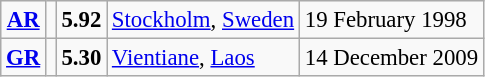<table class="wikitable" style="font-size:95%; position:relative;">
<tr>
<td align=center><strong><a href='#'>AR</a></strong></td>
<td></td>
<td><strong>5.92</strong></td>
<td><a href='#'>Stockholm</a>, <a href='#'>Sweden</a></td>
<td>19 February 1998</td>
</tr>
<tr>
<td align=center><strong><a href='#'>GR</a></strong></td>
<td></td>
<td><strong>5.30</strong></td>
<td><a href='#'>Vientiane</a>, <a href='#'>Laos</a></td>
<td>14 December 2009</td>
</tr>
</table>
